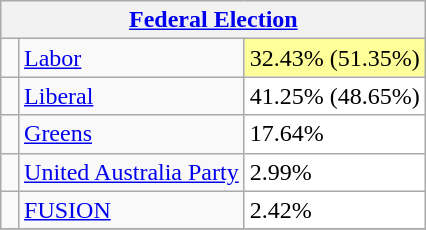<table class="wikitable" style="float:right; margin-left:1em">
<tr>
<th colspan = 3><a href='#'>Federal Election</a></th>
</tr>
<tr>
<td> </td>
<td><a href='#'>Labor</a></td>
<td bgcolor="FFFF99">32.43% (51.35%)</td>
</tr>
<tr>
<td> </td>
<td><a href='#'>Liberal</a></td>
<td bgcolor="FFFFFF">41.25% (48.65%)</td>
</tr>
<tr>
<td> </td>
<td><a href='#'>Greens</a></td>
<td bgcolor="FFFFFF">17.64%</td>
</tr>
<tr>
<td> </td>
<td><a href='#'>United Australia Party</a></td>
<td bgcolor="FFFFFF">2.99%</td>
</tr>
<tr>
<td> </td>
<td><a href='#'>FUSION</a></td>
<td bgcolor="FFFFFF">2.42%</td>
</tr>
<tr>
</tr>
</table>
